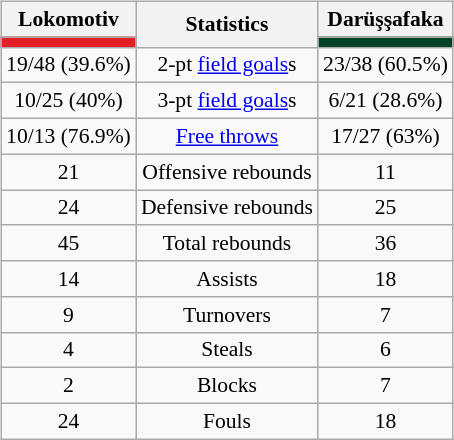<table style="width:100%;">
<tr>
<td valign=top align=right width=33%><br>













</td>
<td style="vertical-align:top; align:center; width:33%;"><br><table style="width:100%;">
<tr>
<td style="width=50%;"></td>
<td></td>
<td style="width=50%;"></td>
</tr>
</table>
<table class="wikitable" style="font-size:90%; text-align:center; margin:auto;" align=center>
<tr>
<th>Lokomotiv</th>
<th rowspan=2>Statistics</th>
<th>Darüşşafaka</th>
</tr>
<tr>
<td style="background:#E31E25;"></td>
<td style="background:#004225;"></td>
</tr>
<tr>
<td>19/48 (39.6%)</td>
<td>2-pt <a href='#'>field goals</a>s</td>
<td>23/38 (60.5%)</td>
</tr>
<tr>
<td>10/25 (40%)</td>
<td>3-pt <a href='#'>field goals</a>s</td>
<td>6/21 (28.6%)</td>
</tr>
<tr>
<td>10/13 (76.9%)</td>
<td><a href='#'>Free throws</a></td>
<td>17/27 (63%)</td>
</tr>
<tr>
<td>21</td>
<td>Offensive rebounds</td>
<td>11</td>
</tr>
<tr>
<td>24</td>
<td>Defensive rebounds</td>
<td>25</td>
</tr>
<tr>
<td>45</td>
<td>Total rebounds</td>
<td>36</td>
</tr>
<tr>
<td>14</td>
<td>Assists</td>
<td>18</td>
</tr>
<tr>
<td>9</td>
<td>Turnovers</td>
<td>7</td>
</tr>
<tr>
<td>4</td>
<td>Steals</td>
<td>6</td>
</tr>
<tr>
<td>2</td>
<td>Blocks</td>
<td>7</td>
</tr>
<tr>
<td>24</td>
<td>Fouls</td>
<td>18</td>
</tr>
</table>
</td>
<td style="vertical-align:top; align:left; width:33%;"><br>













</td>
</tr>
</table>
